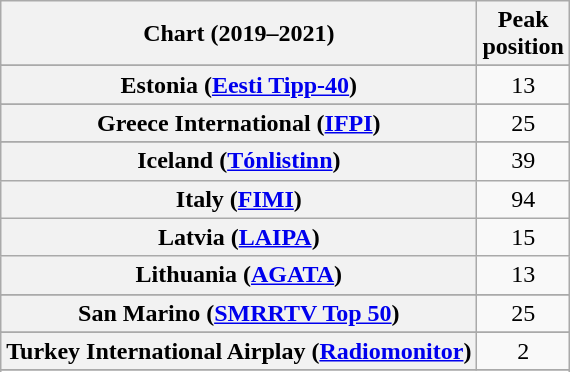<table class="wikitable sortable plainrowheaders" style="text-align:center">
<tr>
<th scope="col">Chart (2019–2021)</th>
<th scope="col">Peak<br>position</th>
</tr>
<tr>
</tr>
<tr>
</tr>
<tr>
</tr>
<tr>
<th scope="row">Estonia (<a href='#'>Eesti Tipp-40</a>)</th>
<td>13</td>
</tr>
<tr>
</tr>
<tr>
<th scope="row">Greece International (<a href='#'>IFPI</a>)</th>
<td>25</td>
</tr>
<tr>
</tr>
<tr>
<th scope="row">Iceland (<a href='#'>Tónlistinn</a>)</th>
<td>39</td>
</tr>
<tr>
<th scope="row">Italy (<a href='#'>FIMI</a>)</th>
<td>94</td>
</tr>
<tr>
<th scope="row">Latvia (<a href='#'>LAIPA</a>)</th>
<td>15</td>
</tr>
<tr>
<th scope="row">Lithuania (<a href='#'>AGATA</a>)</th>
<td>13</td>
</tr>
<tr>
</tr>
<tr>
</tr>
<tr>
</tr>
<tr>
<th scope="row">San Marino (<a href='#'>SMRRTV Top 50</a>)</th>
<td>25</td>
</tr>
<tr>
</tr>
<tr>
</tr>
<tr>
<th scope="row">Turkey International Airplay (<a href='#'>Radiomonitor</a>)</th>
<td>2</td>
</tr>
<tr>
</tr>
<tr>
</tr>
<tr>
</tr>
<tr>
</tr>
<tr>
</tr>
</table>
